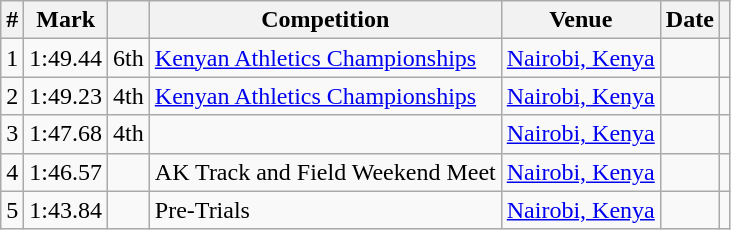<table class="wikitable sortable">
<tr>
<th>#</th>
<th>Mark</th>
<th class=unsortable></th>
<th>Competition</th>
<th>Venue</th>
<th>Date</th>
<th class=unsortable></th>
</tr>
<tr>
<td align=center>1</td>
<td align=right>1:49.44 </td>
<td>6th </td>
<td><a href='#'>Kenyan Athletics Championships</a></td>
<td><a href='#'>Nairobi, Kenya</a></td>
<td align=right></td>
<td></td>
</tr>
<tr>
<td align=center>2</td>
<td align=right>1:49.23 </td>
<td>4th </td>
<td><a href='#'>Kenyan Athletics Championships</a></td>
<td><a href='#'>Nairobi, Kenya</a></td>
<td align=right></td>
<td></td>
</tr>
<tr>
<td align=center>3</td>
<td align=right>1:47.68 </td>
<td>4th </td>
<td></td>
<td><a href='#'>Nairobi, Kenya</a></td>
<td align=right></td>
<td></td>
</tr>
<tr>
<td align=center>4</td>
<td align=right>1:46.57 </td>
<td> </td>
<td>AK Track and Field Weekend Meet</td>
<td><a href='#'>Nairobi, Kenya</a></td>
<td align=right></td>
<td></td>
</tr>
<tr>
<td align=center>5</td>
<td align=right>1:43.84 </td>
<td></td>
<td>Pre-Trials</td>
<td><a href='#'>Nairobi, Kenya</a></td>
<td align=right></td>
<td></td>
</tr>
</table>
